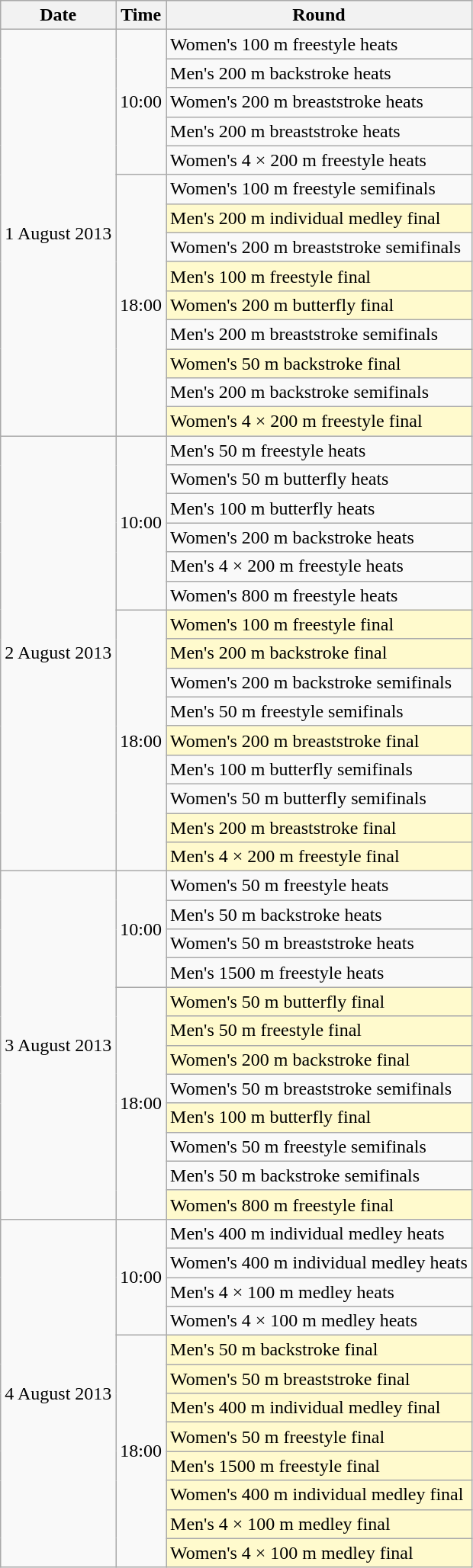<table class="wikitable">
<tr>
<th>Date</th>
<th>Time</th>
<th>Round</th>
</tr>
<tr>
<td rowspan=14>1 August 2013</td>
<td rowspan=5>10:00</td>
<td>Women's 100 m freestyle heats</td>
</tr>
<tr>
<td>Men's 200 m backstroke heats</td>
</tr>
<tr>
<td>Women's 200 m breaststroke heats</td>
</tr>
<tr>
<td>Men's 200 m breaststroke heats</td>
</tr>
<tr>
<td>Women's 4 × 200 m freestyle heats</td>
</tr>
<tr>
<td rowspan=9>18:00</td>
<td>Women's 100 m freestyle semifinals</td>
</tr>
<tr>
<td style=background:lemonchiffon>Men's 200 m individual medley final</td>
</tr>
<tr>
<td>Women's 200 m breaststroke semifinals</td>
</tr>
<tr>
<td style=background:lemonchiffon>Men's 100 m freestyle final</td>
</tr>
<tr>
<td style=background:lemonchiffon>Women's 200 m butterfly final</td>
</tr>
<tr>
<td>Men's 200 m breaststroke semifinals</td>
</tr>
<tr>
<td style=background:lemonchiffon>Women's 50 m backstroke final</td>
</tr>
<tr>
<td>Men's 200 m backstroke semifinals</td>
</tr>
<tr>
<td style=background:lemonchiffon>Women's 4 × 200 m freestyle final</td>
</tr>
<tr>
<td rowspan=15>2 August 2013</td>
<td rowspan=6>10:00</td>
<td>Men's 50 m freestyle heats</td>
</tr>
<tr>
<td>Women's 50 m butterfly heats</td>
</tr>
<tr>
<td>Men's 100 m butterfly heats</td>
</tr>
<tr>
<td>Women's 200 m backstroke heats</td>
</tr>
<tr>
<td>Men's 4 × 200 m freestyle heats</td>
</tr>
<tr>
<td>Women's 800 m freestyle heats</td>
</tr>
<tr>
<td rowspan=9>18:00</td>
<td style=background:lemonchiffon>Women's 100 m freestyle final</td>
</tr>
<tr>
<td style=background:lemonchiffon>Men's 200 m backstroke final</td>
</tr>
<tr>
<td>Women's 200 m backstroke semifinals</td>
</tr>
<tr>
<td>Men's 50 m freestyle semifinals</td>
</tr>
<tr>
<td style=background:lemonchiffon>Women's 200 m breaststroke final</td>
</tr>
<tr>
<td>Men's 100 m butterfly semifinals</td>
</tr>
<tr>
<td>Women's 50 m butterfly semifinals</td>
</tr>
<tr>
<td style=background:lemonchiffon>Men's 200 m breaststroke final</td>
</tr>
<tr>
<td style=background:lemonchiffon>Men's 4 × 200 m freestyle final</td>
</tr>
<tr>
<td rowspan=12>3 August 2013</td>
<td rowspan=4>10:00</td>
<td>Women's 50 m freestyle heats</td>
</tr>
<tr>
<td>Men's 50 m backstroke heats</td>
</tr>
<tr>
<td>Women's 50 m breaststroke heats</td>
</tr>
<tr>
<td>Men's 1500 m freestyle heats</td>
</tr>
<tr>
<td rowspan=8>18:00</td>
<td style=background:lemonchiffon>Women's 50 m butterfly final</td>
</tr>
<tr>
<td style=background:lemonchiffon>Men's 50 m freestyle final</td>
</tr>
<tr>
<td style=background:lemonchiffon>Women's 200 m backstroke final</td>
</tr>
<tr>
<td>Women's 50 m breaststroke semifinals</td>
</tr>
<tr>
<td style=background:lemonchiffon>Men's 100 m butterfly final</td>
</tr>
<tr>
<td>Women's 50 m freestyle semifinals</td>
</tr>
<tr>
<td>Men's 50 m backstroke semifinals</td>
</tr>
<tr>
<td style=background:lemonchiffon>Women's 800 m freestyle final</td>
</tr>
<tr>
<td rowspan=12>4 August 2013</td>
<td rowspan=4>10:00</td>
<td>Men's 400 m individual medley heats</td>
</tr>
<tr>
<td>Women's 400 m individual medley heats</td>
</tr>
<tr>
<td>Men's 4 × 100 m medley heats</td>
</tr>
<tr>
<td>Women's 4 × 100 m medley heats</td>
</tr>
<tr>
<td rowspan=8>18:00</td>
<td style=background:lemonchiffon>Men's 50 m backstroke final</td>
</tr>
<tr>
<td style=background:lemonchiffon>Women's 50 m breaststroke final</td>
</tr>
<tr>
<td style=background:lemonchiffon>Men's 400 m individual medley final</td>
</tr>
<tr>
<td style=background:lemonchiffon>Women's 50 m freestyle final</td>
</tr>
<tr>
<td style=background:lemonchiffon>Men's 1500 m freestyle final</td>
</tr>
<tr>
<td style=background:lemonchiffon>Women's 400 m individual medley final</td>
</tr>
<tr>
<td style=background:lemonchiffon>Men's 4 × 100 m medley final</td>
</tr>
<tr>
<td style=background:lemonchiffon>Women's 4 × 100 m medley final</td>
</tr>
</table>
